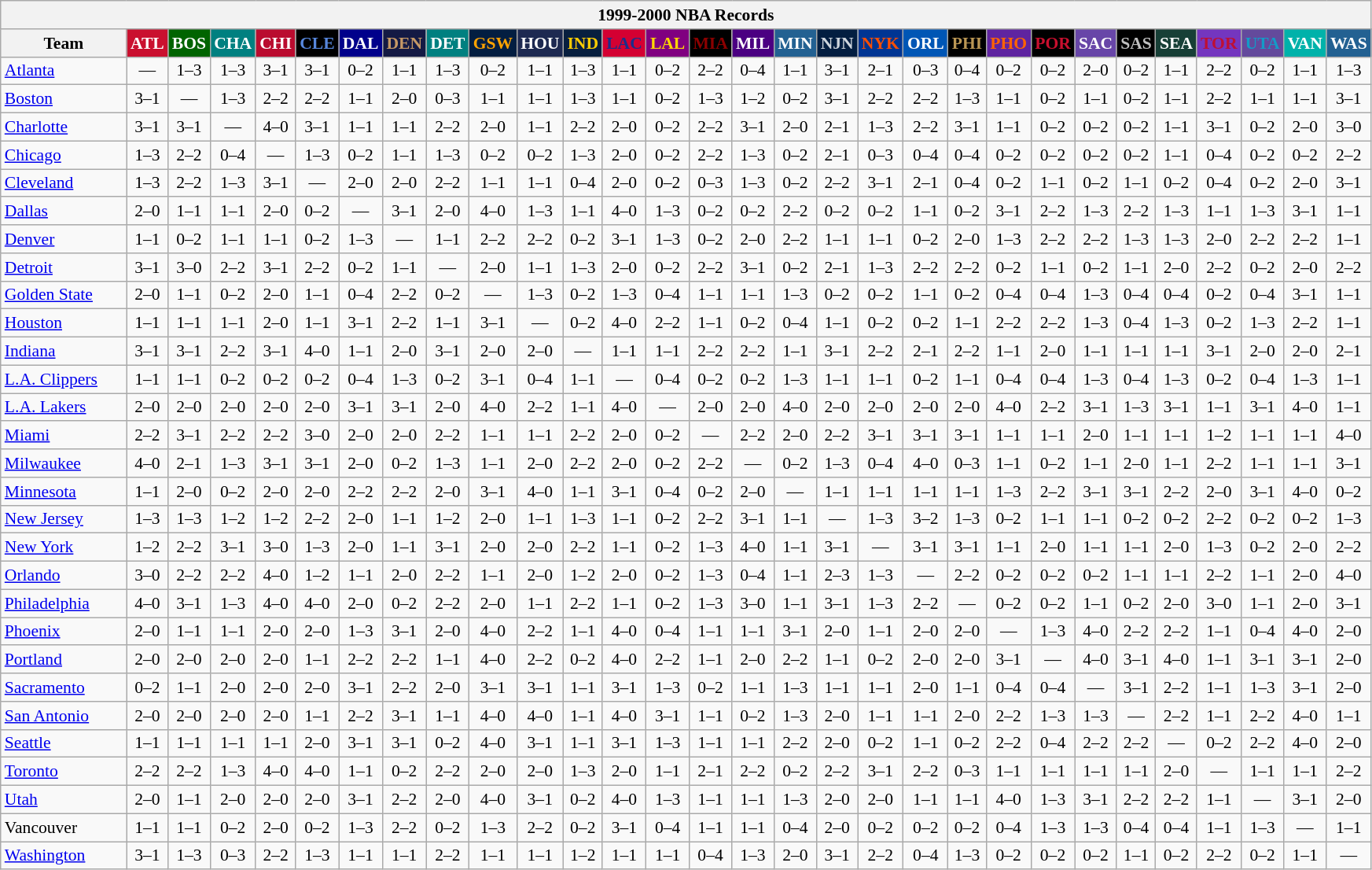<table class="wikitable" style="font-size:90%; text-align:center;">
<tr>
<th colspan=30>1999-2000 NBA Records</th>
</tr>
<tr>
<th width=100>Team</th>
<th style="background:#CA102F;color:#FFFFFF;width=35">ATL</th>
<th style="background:#006400;color:#FFFFFF;width=35">BOS</th>
<th style="background:#008080;color:#FFFFFF;width=35">CHA</th>
<th style="background:#BA0C2F;color:#FFFFFF;width=35">CHI</th>
<th style="background:#000000;color:#5787DC;width=35">CLE</th>
<th style="background:#00008B;color:#FFFFFF;width=35">DAL</th>
<th style="background:#141A44;color:#C69966;width=35">DEN</th>
<th style="background:#008080;color:#FFFFFF;width=35">DET</th>
<th style="background:#031E41;color:#FEA302;width=35">GSW</th>
<th style="background:#1D2951;color:#FFFFFF;width=35">HOU</th>
<th style="background:#081F3F;color:#FDCC04;width=35">IND</th>
<th style="background:#D40032;color:#1A2E8B;width=35">LAC</th>
<th style="background:#800080;color:#FFD700;width=35">LAL</th>
<th style="background:#000000;color:#8B0000;width=35">MIA</th>
<th style="background:#4B0082;color:#FFFFFF;width=35">MIL</th>
<th style="background:#236192;color:#FFFFFF;width=35">MIN</th>
<th style="background:#031E41;color:#CED5DD;width=35">NJN</th>
<th style="background:#003593;color:#FF4F03;width=35">NYK</th>
<th style="background:#0056B5;color:#FFFFFF;width=35">ORL</th>
<th style="background:#000000;color:#BB9754;width=35">PHI</th>
<th style="background:#5F24A0;color:#FF6303;width=35">PHO</th>
<th style="background:#000000;color:#C90F2E;width=35">POR</th>
<th style="background:#6846A8;color:#FFFFFF;width=35">SAC</th>
<th style="background:#000000;color:#C0C0C0;width=35">SAS</th>
<th style="background:#173F36;color:#FFFFFF;width=35">SEA</th>
<th style="background:#7436BF;color:#BE0F34;width=35">TOR</th>
<th style="background:#644A9C;color:#149BC7;width=35">UTA</th>
<th style="background:#00B2AA;color:#FFFFFF;width=35">VAN</th>
<th style="background:#236192;color:#FFFFFF;width=35">WAS</th>
</tr>
<tr>
<td style="text-align:left;"><a href='#'>Atlanta</a></td>
<td>—</td>
<td>1–3</td>
<td>1–3</td>
<td>3–1</td>
<td>3–1</td>
<td>0–2</td>
<td>1–1</td>
<td>1–3</td>
<td>0–2</td>
<td>1–1</td>
<td>1–3</td>
<td>1–1</td>
<td>0–2</td>
<td>2–2</td>
<td>0–4</td>
<td>1–1</td>
<td>3–1</td>
<td>2–1</td>
<td>0–3</td>
<td>0–4</td>
<td>0–2</td>
<td>0–2</td>
<td>2–0</td>
<td>0–2</td>
<td>1–1</td>
<td>2–2</td>
<td>0–2</td>
<td>1–1</td>
<td>1–3</td>
</tr>
<tr>
<td style="text-align:left;"><a href='#'>Boston</a></td>
<td>3–1</td>
<td>—</td>
<td>1–3</td>
<td>2–2</td>
<td>2–2</td>
<td>1–1</td>
<td>2–0</td>
<td>0–3</td>
<td>1–1</td>
<td>1–1</td>
<td>1–3</td>
<td>1–1</td>
<td>0–2</td>
<td>1–3</td>
<td>1–2</td>
<td>0–2</td>
<td>3–1</td>
<td>2–2</td>
<td>2–2</td>
<td>1–3</td>
<td>1–1</td>
<td>0–2</td>
<td>1–1</td>
<td>0–2</td>
<td>1–1</td>
<td>2–2</td>
<td>1–1</td>
<td>1–1</td>
<td>3–1</td>
</tr>
<tr>
<td style="text-align:left;"><a href='#'>Charlotte</a></td>
<td>3–1</td>
<td>3–1</td>
<td>—</td>
<td>4–0</td>
<td>3–1</td>
<td>1–1</td>
<td>1–1</td>
<td>2–2</td>
<td>2–0</td>
<td>1–1</td>
<td>2–2</td>
<td>2–0</td>
<td>0–2</td>
<td>2–2</td>
<td>3–1</td>
<td>2–0</td>
<td>2–1</td>
<td>1–3</td>
<td>2–2</td>
<td>3–1</td>
<td>1–1</td>
<td>0–2</td>
<td>0–2</td>
<td>0–2</td>
<td>1–1</td>
<td>3–1</td>
<td>0–2</td>
<td>2–0</td>
<td>3–0</td>
</tr>
<tr>
<td style="text-align:left;"><a href='#'>Chicago</a></td>
<td>1–3</td>
<td>2–2</td>
<td>0–4</td>
<td>—</td>
<td>1–3</td>
<td>0–2</td>
<td>1–1</td>
<td>1–3</td>
<td>0–2</td>
<td>0–2</td>
<td>1–3</td>
<td>2–0</td>
<td>0–2</td>
<td>2–2</td>
<td>1–3</td>
<td>0–2</td>
<td>2–1</td>
<td>0–3</td>
<td>0–4</td>
<td>0–4</td>
<td>0–2</td>
<td>0–2</td>
<td>0–2</td>
<td>0–2</td>
<td>1–1</td>
<td>0–4</td>
<td>0–2</td>
<td>0–2</td>
<td>2–2</td>
</tr>
<tr>
<td style="text-align:left;"><a href='#'>Cleveland</a></td>
<td>1–3</td>
<td>2–2</td>
<td>1–3</td>
<td>3–1</td>
<td>—</td>
<td>2–0</td>
<td>2–0</td>
<td>2–2</td>
<td>1–1</td>
<td>1–1</td>
<td>0–4</td>
<td>2–0</td>
<td>0–2</td>
<td>0–3</td>
<td>1–3</td>
<td>0–2</td>
<td>2–2</td>
<td>3–1</td>
<td>2–1</td>
<td>0–4</td>
<td>0–2</td>
<td>1–1</td>
<td>0–2</td>
<td>1–1</td>
<td>0–2</td>
<td>0–4</td>
<td>0–2</td>
<td>2–0</td>
<td>3–1</td>
</tr>
<tr>
<td style="text-align:left;"><a href='#'>Dallas</a></td>
<td>2–0</td>
<td>1–1</td>
<td>1–1</td>
<td>2–0</td>
<td>0–2</td>
<td>—</td>
<td>3–1</td>
<td>2–0</td>
<td>4–0</td>
<td>1–3</td>
<td>1–1</td>
<td>4–0</td>
<td>1–3</td>
<td>0–2</td>
<td>0–2</td>
<td>2–2</td>
<td>0–2</td>
<td>0–2</td>
<td>1–1</td>
<td>0–2</td>
<td>3–1</td>
<td>2–2</td>
<td>1–3</td>
<td>2–2</td>
<td>1–3</td>
<td>1–1</td>
<td>1–3</td>
<td>3–1</td>
<td>1–1</td>
</tr>
<tr>
<td style="text-align:left;"><a href='#'>Denver</a></td>
<td>1–1</td>
<td>0–2</td>
<td>1–1</td>
<td>1–1</td>
<td>0–2</td>
<td>1–3</td>
<td>—</td>
<td>1–1</td>
<td>2–2</td>
<td>2–2</td>
<td>0–2</td>
<td>3–1</td>
<td>1–3</td>
<td>0–2</td>
<td>2–0</td>
<td>2–2</td>
<td>1–1</td>
<td>1–1</td>
<td>0–2</td>
<td>2–0</td>
<td>1–3</td>
<td>2–2</td>
<td>2–2</td>
<td>1–3</td>
<td>1–3</td>
<td>2–0</td>
<td>2–2</td>
<td>2–2</td>
<td>1–1</td>
</tr>
<tr>
<td style="text-align:left;"><a href='#'>Detroit</a></td>
<td>3–1</td>
<td>3–0</td>
<td>2–2</td>
<td>3–1</td>
<td>2–2</td>
<td>0–2</td>
<td>1–1</td>
<td>—</td>
<td>2–0</td>
<td>1–1</td>
<td>1–3</td>
<td>2–0</td>
<td>0–2</td>
<td>2–2</td>
<td>3–1</td>
<td>0–2</td>
<td>2–1</td>
<td>1–3</td>
<td>2–2</td>
<td>2–2</td>
<td>0–2</td>
<td>1–1</td>
<td>0–2</td>
<td>1–1</td>
<td>2–0</td>
<td>2–2</td>
<td>0–2</td>
<td>2–0</td>
<td>2–2</td>
</tr>
<tr>
<td style="text-align:left;"><a href='#'>Golden State</a></td>
<td>2–0</td>
<td>1–1</td>
<td>0–2</td>
<td>2–0</td>
<td>1–1</td>
<td>0–4</td>
<td>2–2</td>
<td>0–2</td>
<td>—</td>
<td>1–3</td>
<td>0–2</td>
<td>1–3</td>
<td>0–4</td>
<td>1–1</td>
<td>1–1</td>
<td>1–3</td>
<td>0–2</td>
<td>0–2</td>
<td>1–1</td>
<td>0–2</td>
<td>0–4</td>
<td>0–4</td>
<td>1–3</td>
<td>0–4</td>
<td>0–4</td>
<td>0–2</td>
<td>0–4</td>
<td>3–1</td>
<td>1–1</td>
</tr>
<tr>
<td style="text-align:left;"><a href='#'>Houston</a></td>
<td>1–1</td>
<td>1–1</td>
<td>1–1</td>
<td>2–0</td>
<td>1–1</td>
<td>3–1</td>
<td>2–2</td>
<td>1–1</td>
<td>3–1</td>
<td>—</td>
<td>0–2</td>
<td>4–0</td>
<td>2–2</td>
<td>1–1</td>
<td>0–2</td>
<td>0–4</td>
<td>1–1</td>
<td>0–2</td>
<td>0–2</td>
<td>1–1</td>
<td>2–2</td>
<td>2–2</td>
<td>1–3</td>
<td>0–4</td>
<td>1–3</td>
<td>0–2</td>
<td>1–3</td>
<td>2–2</td>
<td>1–1</td>
</tr>
<tr>
<td style="text-align:left;"><a href='#'>Indiana</a></td>
<td>3–1</td>
<td>3–1</td>
<td>2–2</td>
<td>3–1</td>
<td>4–0</td>
<td>1–1</td>
<td>2–0</td>
<td>3–1</td>
<td>2–0</td>
<td>2–0</td>
<td>—</td>
<td>1–1</td>
<td>1–1</td>
<td>2–2</td>
<td>2–2</td>
<td>1–1</td>
<td>3–1</td>
<td>2–2</td>
<td>2–1</td>
<td>2–2</td>
<td>1–1</td>
<td>2–0</td>
<td>1–1</td>
<td>1–1</td>
<td>1–1</td>
<td>3–1</td>
<td>2–0</td>
<td>2–0</td>
<td>2–1</td>
</tr>
<tr>
<td style="text-align:left;"><a href='#'>L.A. Clippers</a></td>
<td>1–1</td>
<td>1–1</td>
<td>0–2</td>
<td>0–2</td>
<td>0–2</td>
<td>0–4</td>
<td>1–3</td>
<td>0–2</td>
<td>3–1</td>
<td>0–4</td>
<td>1–1</td>
<td>—</td>
<td>0–4</td>
<td>0–2</td>
<td>0–2</td>
<td>1–3</td>
<td>1–1</td>
<td>1–1</td>
<td>0–2</td>
<td>1–1</td>
<td>0–4</td>
<td>0–4</td>
<td>1–3</td>
<td>0–4</td>
<td>1–3</td>
<td>0–2</td>
<td>0–4</td>
<td>1–3</td>
<td>1–1</td>
</tr>
<tr>
<td style="text-align:left;"><a href='#'>L.A. Lakers</a></td>
<td>2–0</td>
<td>2–0</td>
<td>2–0</td>
<td>2–0</td>
<td>2–0</td>
<td>3–1</td>
<td>3–1</td>
<td>2–0</td>
<td>4–0</td>
<td>2–2</td>
<td>1–1</td>
<td>4–0</td>
<td>—</td>
<td>2–0</td>
<td>2–0</td>
<td>4–0</td>
<td>2–0</td>
<td>2–0</td>
<td>2–0</td>
<td>2–0</td>
<td>4–0</td>
<td>2–2</td>
<td>3–1</td>
<td>1–3</td>
<td>3–1</td>
<td>1–1</td>
<td>3–1</td>
<td>4–0</td>
<td>1–1</td>
</tr>
<tr>
<td style="text-align:left;"><a href='#'>Miami</a></td>
<td>2–2</td>
<td>3–1</td>
<td>2–2</td>
<td>2–2</td>
<td>3–0</td>
<td>2–0</td>
<td>2–0</td>
<td>2–2</td>
<td>1–1</td>
<td>1–1</td>
<td>2–2</td>
<td>2–0</td>
<td>0–2</td>
<td>—</td>
<td>2–2</td>
<td>2–0</td>
<td>2–2</td>
<td>3–1</td>
<td>3–1</td>
<td>3–1</td>
<td>1–1</td>
<td>1–1</td>
<td>2–0</td>
<td>1–1</td>
<td>1–1</td>
<td>1–2</td>
<td>1–1</td>
<td>1–1</td>
<td>4–0</td>
</tr>
<tr>
<td style="text-align:left;"><a href='#'>Milwaukee</a></td>
<td>4–0</td>
<td>2–1</td>
<td>1–3</td>
<td>3–1</td>
<td>3–1</td>
<td>2–0</td>
<td>0–2</td>
<td>1–3</td>
<td>1–1</td>
<td>2–0</td>
<td>2–2</td>
<td>2–0</td>
<td>0–2</td>
<td>2–2</td>
<td>—</td>
<td>0–2</td>
<td>1–3</td>
<td>0–4</td>
<td>4–0</td>
<td>0–3</td>
<td>1–1</td>
<td>0–2</td>
<td>1–1</td>
<td>2–0</td>
<td>1–1</td>
<td>2–2</td>
<td>1–1</td>
<td>1–1</td>
<td>3–1</td>
</tr>
<tr>
<td style="text-align:left;"><a href='#'>Minnesota</a></td>
<td>1–1</td>
<td>2–0</td>
<td>0–2</td>
<td>2–0</td>
<td>2–0</td>
<td>2–2</td>
<td>2–2</td>
<td>2–0</td>
<td>3–1</td>
<td>4–0</td>
<td>1–1</td>
<td>3–1</td>
<td>0–4</td>
<td>0–2</td>
<td>2–0</td>
<td>—</td>
<td>1–1</td>
<td>1–1</td>
<td>1–1</td>
<td>1–1</td>
<td>1–3</td>
<td>2–2</td>
<td>3–1</td>
<td>3–1</td>
<td>2–2</td>
<td>2–0</td>
<td>3–1</td>
<td>4–0</td>
<td>0–2</td>
</tr>
<tr>
<td style="text-align:left;"><a href='#'>New Jersey</a></td>
<td>1–3</td>
<td>1–3</td>
<td>1–2</td>
<td>1–2</td>
<td>2–2</td>
<td>2–0</td>
<td>1–1</td>
<td>1–2</td>
<td>2–0</td>
<td>1–1</td>
<td>1–3</td>
<td>1–1</td>
<td>0–2</td>
<td>2–2</td>
<td>3–1</td>
<td>1–1</td>
<td>—</td>
<td>1–3</td>
<td>3–2</td>
<td>1–3</td>
<td>0–2</td>
<td>1–1</td>
<td>1–1</td>
<td>0–2</td>
<td>0–2</td>
<td>2–2</td>
<td>0–2</td>
<td>0–2</td>
<td>1–3</td>
</tr>
<tr>
<td style="text-align:left;"><a href='#'>New York</a></td>
<td>1–2</td>
<td>2–2</td>
<td>3–1</td>
<td>3–0</td>
<td>1–3</td>
<td>2–0</td>
<td>1–1</td>
<td>3–1</td>
<td>2–0</td>
<td>2–0</td>
<td>2–2</td>
<td>1–1</td>
<td>0–2</td>
<td>1–3</td>
<td>4–0</td>
<td>1–1</td>
<td>3–1</td>
<td>—</td>
<td>3–1</td>
<td>3–1</td>
<td>1–1</td>
<td>2–0</td>
<td>1–1</td>
<td>1–1</td>
<td>2–0</td>
<td>1–3</td>
<td>0–2</td>
<td>2–0</td>
<td>2–2</td>
</tr>
<tr>
<td style="text-align:left;"><a href='#'>Orlando</a></td>
<td>3–0</td>
<td>2–2</td>
<td>2–2</td>
<td>4–0</td>
<td>1–2</td>
<td>1–1</td>
<td>2–0</td>
<td>2–2</td>
<td>1–1</td>
<td>2–0</td>
<td>1–2</td>
<td>2–0</td>
<td>0–2</td>
<td>1–3</td>
<td>0–4</td>
<td>1–1</td>
<td>2–3</td>
<td>1–3</td>
<td>—</td>
<td>2–2</td>
<td>0–2</td>
<td>0–2</td>
<td>0–2</td>
<td>1–1</td>
<td>1–1</td>
<td>2–2</td>
<td>1–1</td>
<td>2–0</td>
<td>4–0</td>
</tr>
<tr>
<td style="text-align:left;"><a href='#'>Philadelphia</a></td>
<td>4–0</td>
<td>3–1</td>
<td>1–3</td>
<td>4–0</td>
<td>4–0</td>
<td>2–0</td>
<td>0–2</td>
<td>2–2</td>
<td>2–0</td>
<td>1–1</td>
<td>2–2</td>
<td>1–1</td>
<td>0–2</td>
<td>1–3</td>
<td>3–0</td>
<td>1–1</td>
<td>3–1</td>
<td>1–3</td>
<td>2–2</td>
<td>—</td>
<td>0–2</td>
<td>0–2</td>
<td>1–1</td>
<td>0–2</td>
<td>2–0</td>
<td>3–0</td>
<td>1–1</td>
<td>2–0</td>
<td>3–1</td>
</tr>
<tr>
<td style="text-align:left;"><a href='#'>Phoenix</a></td>
<td>2–0</td>
<td>1–1</td>
<td>1–1</td>
<td>2–0</td>
<td>2–0</td>
<td>1–3</td>
<td>3–1</td>
<td>2–0</td>
<td>4–0</td>
<td>2–2</td>
<td>1–1</td>
<td>4–0</td>
<td>0–4</td>
<td>1–1</td>
<td>1–1</td>
<td>3–1</td>
<td>2–0</td>
<td>1–1</td>
<td>2–0</td>
<td>2–0</td>
<td>—</td>
<td>1–3</td>
<td>4–0</td>
<td>2–2</td>
<td>2–2</td>
<td>1–1</td>
<td>0–4</td>
<td>4–0</td>
<td>2–0</td>
</tr>
<tr>
<td style="text-align:left;"><a href='#'>Portland</a></td>
<td>2–0</td>
<td>2–0</td>
<td>2–0</td>
<td>2–0</td>
<td>1–1</td>
<td>2–2</td>
<td>2–2</td>
<td>1–1</td>
<td>4–0</td>
<td>2–2</td>
<td>0–2</td>
<td>4–0</td>
<td>2–2</td>
<td>1–1</td>
<td>2–0</td>
<td>2–2</td>
<td>1–1</td>
<td>0–2</td>
<td>2–0</td>
<td>2–0</td>
<td>3–1</td>
<td>—</td>
<td>4–0</td>
<td>3–1</td>
<td>4–0</td>
<td>1–1</td>
<td>3–1</td>
<td>3–1</td>
<td>2–0</td>
</tr>
<tr>
<td style="text-align:left;"><a href='#'>Sacramento</a></td>
<td>0–2</td>
<td>1–1</td>
<td>2–0</td>
<td>2–0</td>
<td>2–0</td>
<td>3–1</td>
<td>2–2</td>
<td>2–0</td>
<td>3–1</td>
<td>3–1</td>
<td>1–1</td>
<td>3–1</td>
<td>1–3</td>
<td>0–2</td>
<td>1–1</td>
<td>1–3</td>
<td>1–1</td>
<td>1–1</td>
<td>2–0</td>
<td>1–1</td>
<td>0–4</td>
<td>0–4</td>
<td>—</td>
<td>3–1</td>
<td>2–2</td>
<td>1–1</td>
<td>1–3</td>
<td>3–1</td>
<td>2–0</td>
</tr>
<tr>
<td style="text-align:left;"><a href='#'>San Antonio</a></td>
<td>2–0</td>
<td>2–0</td>
<td>2–0</td>
<td>2–0</td>
<td>1–1</td>
<td>2–2</td>
<td>3–1</td>
<td>1–1</td>
<td>4–0</td>
<td>4–0</td>
<td>1–1</td>
<td>4–0</td>
<td>3–1</td>
<td>1–1</td>
<td>0–2</td>
<td>1–3</td>
<td>2–0</td>
<td>1–1</td>
<td>1–1</td>
<td>2–0</td>
<td>2–2</td>
<td>1–3</td>
<td>1–3</td>
<td>—</td>
<td>2–2</td>
<td>1–1</td>
<td>2–2</td>
<td>4–0</td>
<td>1–1</td>
</tr>
<tr>
<td style="text-align:left;"><a href='#'>Seattle</a></td>
<td>1–1</td>
<td>1–1</td>
<td>1–1</td>
<td>1–1</td>
<td>2–0</td>
<td>3–1</td>
<td>3–1</td>
<td>0–2</td>
<td>4–0</td>
<td>3–1</td>
<td>1–1</td>
<td>3–1</td>
<td>1–3</td>
<td>1–1</td>
<td>1–1</td>
<td>2–2</td>
<td>2–0</td>
<td>0–2</td>
<td>1–1</td>
<td>0–2</td>
<td>2–2</td>
<td>0–4</td>
<td>2–2</td>
<td>2–2</td>
<td>—</td>
<td>0–2</td>
<td>2–2</td>
<td>4–0</td>
<td>2–0</td>
</tr>
<tr>
<td style="text-align:left;"><a href='#'>Toronto</a></td>
<td>2–2</td>
<td>2–2</td>
<td>1–3</td>
<td>4–0</td>
<td>4–0</td>
<td>1–1</td>
<td>0–2</td>
<td>2–2</td>
<td>2–0</td>
<td>2–0</td>
<td>1–3</td>
<td>2–0</td>
<td>1–1</td>
<td>2–1</td>
<td>2–2</td>
<td>0–2</td>
<td>2–2</td>
<td>3–1</td>
<td>2–2</td>
<td>0–3</td>
<td>1–1</td>
<td>1–1</td>
<td>1–1</td>
<td>1–1</td>
<td>2–0</td>
<td>—</td>
<td>1–1</td>
<td>1–1</td>
<td>2–2</td>
</tr>
<tr>
<td style="text-align:left;"><a href='#'>Utah</a></td>
<td>2–0</td>
<td>1–1</td>
<td>2–0</td>
<td>2–0</td>
<td>2–0</td>
<td>3–1</td>
<td>2–2</td>
<td>2–0</td>
<td>4–0</td>
<td>3–1</td>
<td>0–2</td>
<td>4–0</td>
<td>1–3</td>
<td>1–1</td>
<td>1–1</td>
<td>1–3</td>
<td>2–0</td>
<td>2–0</td>
<td>1–1</td>
<td>1–1</td>
<td>4–0</td>
<td>1–3</td>
<td>3–1</td>
<td>2–2</td>
<td>2–2</td>
<td>1–1</td>
<td>—</td>
<td>3–1</td>
<td>2–0</td>
</tr>
<tr>
<td style="text-align:left;">Vancouver</td>
<td>1–1</td>
<td>1–1</td>
<td>0–2</td>
<td>2–0</td>
<td>0–2</td>
<td>1–3</td>
<td>2–2</td>
<td>0–2</td>
<td>1–3</td>
<td>2–2</td>
<td>0–2</td>
<td>3–1</td>
<td>0–4</td>
<td>1–1</td>
<td>1–1</td>
<td>0–4</td>
<td>2–0</td>
<td>0–2</td>
<td>0–2</td>
<td>0–2</td>
<td>0–4</td>
<td>1–3</td>
<td>1–3</td>
<td>0–4</td>
<td>0–4</td>
<td>1–1</td>
<td>1–3</td>
<td>—</td>
<td>1–1</td>
</tr>
<tr>
<td style="text-align:left;"><a href='#'>Washington</a></td>
<td>3–1</td>
<td>1–3</td>
<td>0–3</td>
<td>2–2</td>
<td>1–3</td>
<td>1–1</td>
<td>1–1</td>
<td>2–2</td>
<td>1–1</td>
<td>1–1</td>
<td>1–2</td>
<td>1–1</td>
<td>1–1</td>
<td>0–4</td>
<td>1–3</td>
<td>2–0</td>
<td>3–1</td>
<td>2–2</td>
<td>0–4</td>
<td>1–3</td>
<td>0–2</td>
<td>0–2</td>
<td>0–2</td>
<td>1–1</td>
<td>0–2</td>
<td>2–2</td>
<td>0–2</td>
<td>1–1</td>
<td>—</td>
</tr>
</table>
